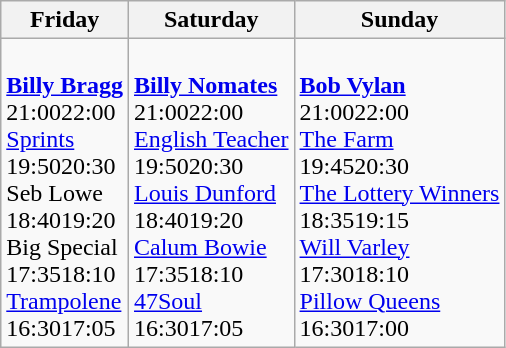<table class="wikitable">
<tr>
<th>Friday</th>
<th>Saturday</th>
<th>Sunday</th>
</tr>
<tr valign="top">
<td><br><strong><a href='#'>Billy Bragg</a></strong><br>21:0022:00<br>
<a href='#'>Sprints</a><br>19:5020:30<br>
Seb Lowe<br>18:4019:20<br>
Big Special<br>17:3518:10<br>
<a href='#'>Trampolene</a><br>16:3017:05</td>
<td><br><strong><a href='#'>Billy Nomates</a></strong><br>21:0022:00<br>
<a href='#'>English Teacher</a><br>19:5020:30<br>
<a href='#'>Louis Dunford</a><br>18:4019:20<br>
<a href='#'>Calum Bowie</a><br>17:3518:10<br>
<a href='#'>47Soul</a><br>16:3017:05</td>
<td><br><strong><a href='#'>Bob Vylan</a></strong><br>21:0022:00<br>
<a href='#'>The Farm</a><br>19:4520:30<br>
<a href='#'>The Lottery Winners</a><br>18:3519:15<br>
<a href='#'>Will Varley</a><br>17:3018:10<br>
<a href='#'>Pillow Queens</a><br>16:3017:00</td>
</tr>
</table>
